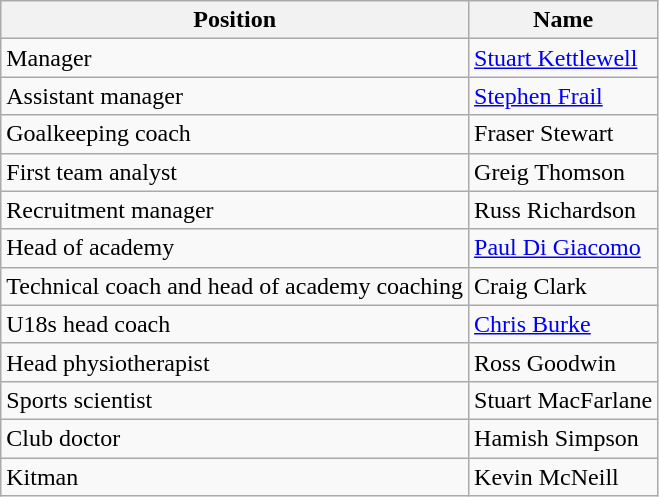<table class="wikitable">
<tr>
<th>Position</th>
<th>Name</th>
</tr>
<tr>
<td>Manager</td>
<td><a href='#'>Stuart Kettlewell</a></td>
</tr>
<tr>
<td>Assistant manager</td>
<td><a href='#'>Stephen Frail</a></td>
</tr>
<tr>
<td>Goalkeeping coach</td>
<td>Fraser Stewart</td>
</tr>
<tr>
<td>First team analyst</td>
<td>Greig Thomson</td>
</tr>
<tr>
<td>Recruitment manager</td>
<td>Russ Richardson</td>
</tr>
<tr>
<td>Head of academy</td>
<td><a href='#'>Paul Di Giacomo</a></td>
</tr>
<tr>
<td>Technical coach and head of academy coaching</td>
<td>Craig Clark</td>
</tr>
<tr>
<td>U18s head coach</td>
<td><a href='#'>Chris Burke</a></td>
</tr>
<tr>
<td>Head physiotherapist</td>
<td>Ross Goodwin</td>
</tr>
<tr>
<td>Sports scientist</td>
<td>Stuart MacFarlane</td>
</tr>
<tr>
<td>Club doctor</td>
<td>Hamish Simpson</td>
</tr>
<tr>
<td>Kitman</td>
<td>Kevin McNeill</td>
</tr>
</table>
